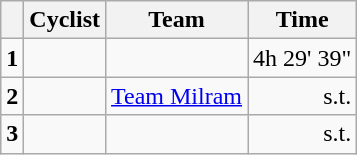<table class=wikitable>
<tr>
<th></th>
<th>Cyclist</th>
<th>Team</th>
<th>Time</th>
</tr>
<tr>
<td><strong>1</strong></td>
<td></td>
<td></td>
<td align="right">4h 29' 39"</td>
</tr>
<tr>
<td><strong>2</strong></td>
<td></td>
<td><a href='#'>Team Milram</a></td>
<td align="right">s.t.</td>
</tr>
<tr>
<td><strong>3</strong></td>
<td></td>
<td></td>
<td align="right">s.t.</td>
</tr>
</table>
